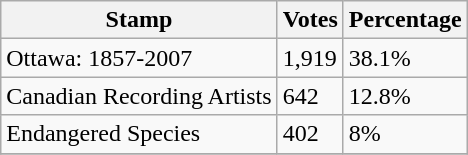<table class="wikitable sortable">
<tr>
<th>Stamp</th>
<th>Votes</th>
<th>Percentage</th>
</tr>
<tr>
<td>Ottawa: 1857-2007</td>
<td>1,919</td>
<td>38.1%</td>
</tr>
<tr>
<td>Canadian Recording Artists</td>
<td>642</td>
<td>12.8%</td>
</tr>
<tr>
<td>Endangered Species</td>
<td>402</td>
<td>8%</td>
</tr>
<tr>
</tr>
</table>
